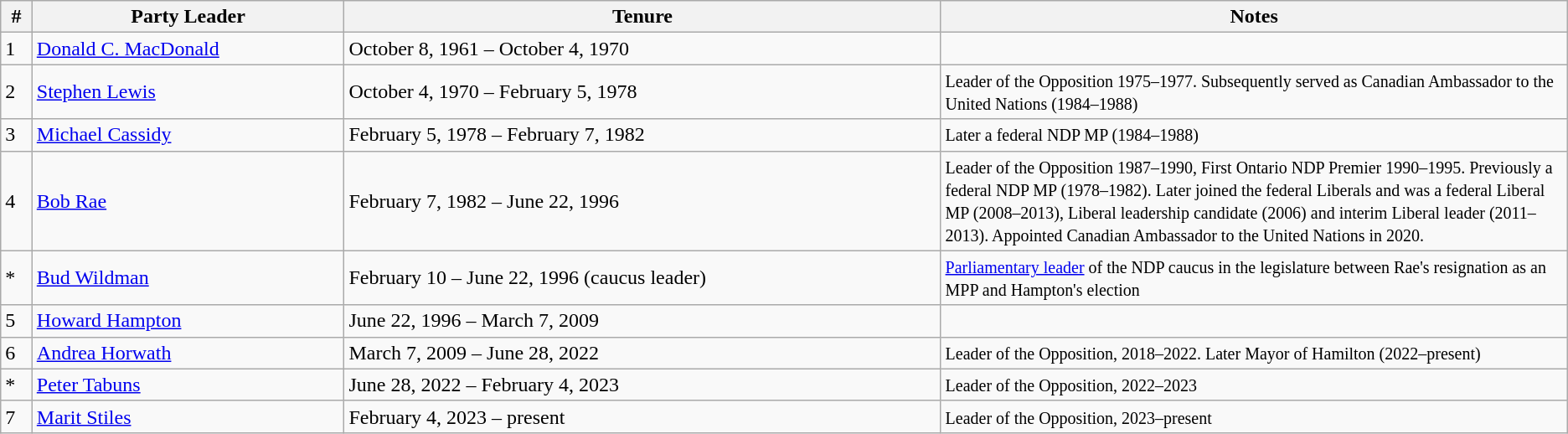<table class="wikitable">
<tr>
<th>#</th>
<th>Party Leader</th>
<th>Tenure</th>
<th style="width: 40%">Notes</th>
</tr>
<tr>
<td>1</td>
<td><a href='#'>Donald C. MacDonald</a></td>
<td>October 8, 1961 – October 4, 1970</td>
<td></td>
</tr>
<tr>
<td>2</td>
<td><a href='#'>Stephen Lewis</a></td>
<td>October 4, 1970 – February 5, 1978</td>
<td><small>Leader of the Opposition 1975–1977. Subsequently served as Canadian Ambassador to the United Nations (1984–1988)</small></td>
</tr>
<tr>
<td>3</td>
<td><a href='#'>Michael Cassidy</a></td>
<td>February 5, 1978 – February 7, 1982</td>
<td><small> Later a federal NDP MP (1984–1988)</small></td>
</tr>
<tr>
<td>4</td>
<td><a href='#'>Bob Rae</a></td>
<td>February 7, 1982 – June 22, 1996</td>
<td><small>Leader of the Opposition 1987–1990, First Ontario NDP Premier 1990–1995. Previously a federal NDP MP (1978–1982). Later joined the federal Liberals and was a federal Liberal MP (2008–2013), Liberal leadership candidate (2006) and interim Liberal leader (2011–2013). Appointed Canadian Ambassador to the United Nations in 2020.</small></td>
</tr>
<tr>
<td>*</td>
<td><a href='#'>Bud Wildman</a></td>
<td>February 10 – June 22, 1996 (caucus leader)</td>
<td><small><a href='#'>Parliamentary leader</a> of the NDP caucus in the legislature between Rae's resignation as an MPP and Hampton's election </small></td>
</tr>
<tr>
<td>5</td>
<td><a href='#'>Howard Hampton</a></td>
<td>June 22, 1996 – March 7, 2009</td>
<td></td>
</tr>
<tr>
<td>6</td>
<td><a href='#'>Andrea Horwath</a></td>
<td>March 7, 2009 – June 28, 2022</td>
<td><small>Leader of the Opposition, 2018–2022. Later Mayor of Hamilton (2022–present)</small></td>
</tr>
<tr>
<td>*</td>
<td><a href='#'>Peter Tabuns</a></td>
<td>June 28, 2022 – February 4, 2023</td>
<td><small>Leader of the Opposition, 2022–2023</small></td>
</tr>
<tr>
<td>7</td>
<td><a href='#'>Marit Stiles</a></td>
<td>February 4, 2023 – present</td>
<td><small> Leader of the Opposition, 2023–present</small></td>
</tr>
</table>
